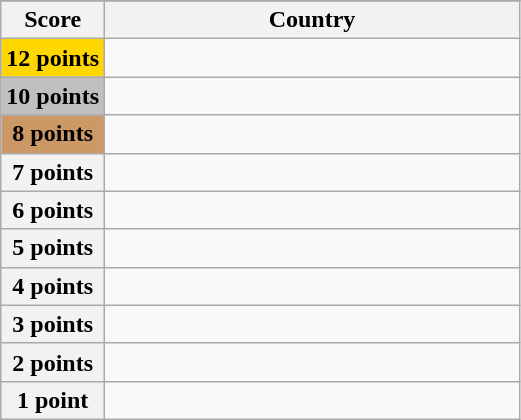<table class="wikitable">
<tr>
</tr>
<tr>
<th scope="col" width="20%">Score</th>
<th scope="col">Country</th>
</tr>
<tr>
<th scope="row" style="background:gold">12 points</th>
<td></td>
</tr>
<tr>
<th scope="row" style="background:silver">10 points</th>
<td></td>
</tr>
<tr>
<th scope="row" style="background:#CC9966">8 points</th>
<td></td>
</tr>
<tr>
<th scope="row">7 points</th>
<td></td>
</tr>
<tr>
<th scope="row">6 points</th>
<td></td>
</tr>
<tr>
<th scope="row">5 points</th>
<td></td>
</tr>
<tr>
<th scope="row">4 points</th>
<td></td>
</tr>
<tr>
<th scope="row">3 points</th>
<td></td>
</tr>
<tr>
<th scope="row">2 points</th>
<td></td>
</tr>
<tr>
<th scope="row">1 point</th>
<td></td>
</tr>
</table>
